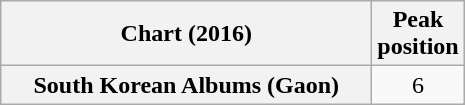<table class="wikitable plainrowheaders" style="text-align:center">
<tr>
<th>Chart (2016)</th>
<th>Peak<br>position</th>
</tr>
<tr>
<th scope="row" style="width:15em">South Korean Albums (Gaon)</th>
<td>6</td>
</tr>
</table>
